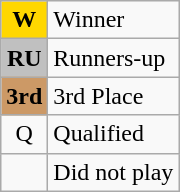<table class="wikitable" style="text-align: center;">
<tr>
<td bgcolor=gold><strong>W</strong></td>
<td align="left">Winner</td>
</tr>
<tr>
<td bgcolor=silver><strong>RU</strong></td>
<td align="left">Runners-up</td>
</tr>
<tr>
<td bgcolor=#cc9966><strong>3rd</strong></td>
<td align="left">3rd Place</td>
</tr>
<tr>
<td style="text-align: center;">Q</td>
<td align="left">Qualified</td>
</tr>
<tr>
<td></td>
<td align="left">Did not play</td>
</tr>
</table>
